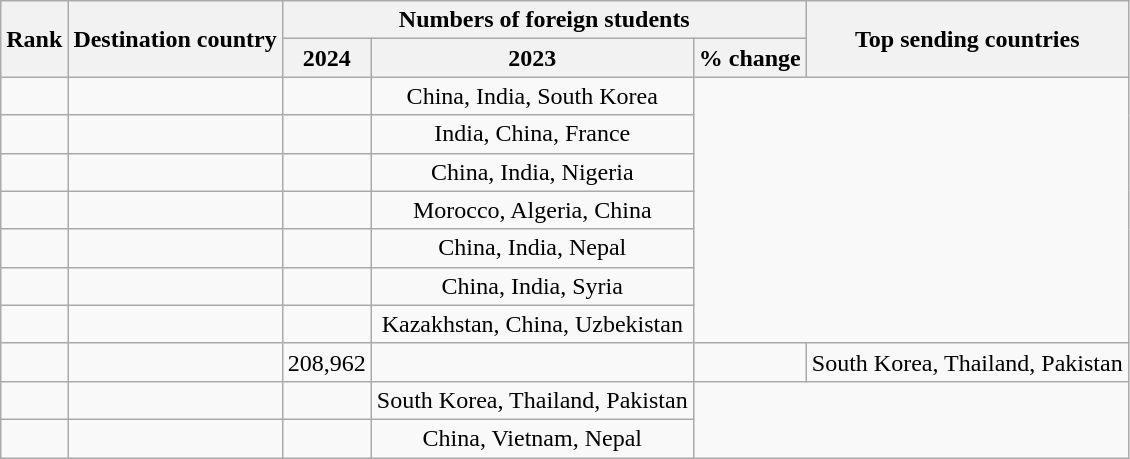<table class="wikitable">
<tr>
<th rowspan=2>Rank</th>
<th rowspan=2>Destination country</th>
<th colspan=3>Numbers of foreign students</th>
<th rowspan=2>Top sending countries</th>
</tr>
<tr>
<th>2024</th>
<th>2023</th>
<th>% change</th>
</tr>
<tr>
<td align=center></td>
<td align="left"></td>
<td></td>
<td align="center">China, India, South Korea</td>
</tr>
<tr>
<td align=center></td>
<td align="left"></td>
<td></td>
<td align="center">India, China, France</td>
</tr>
<tr>
<td align=center></td>
<td align="left"></td>
<td></td>
<td align="center">China, India, Nigeria</td>
</tr>
<tr>
<td align=center></td>
<td align="left"></td>
<td></td>
<td align="center">Morocco, Algeria, China</td>
</tr>
<tr>
<td align=center></td>
<td align="left"></td>
<td></td>
<td align="center">China, India, Nepal</td>
</tr>
<tr>
<td align=center></td>
<td align="left"></td>
<td></td>
<td align="center">China, India, Syria</td>
</tr>
<tr>
<td align=center></td>
<td align="left"></td>
<td></td>
<td align="center">Kazakhstan, China, Uzbekistan</td>
</tr>
<tr>
<td align=center></td>
<td align="left"></td>
<td align="right">208,962</td>
<td></td>
<td></td>
<td align="center">South Korea, Thailand, Pakistan</td>
</tr>
<tr>
<td align=center></td>
<td align="left"></td>
<td></td>
<td align="center">South Korea, Thailand, Pakistan</td>
</tr>
<tr>
<td align=center></td>
<td align="left"></td>
<td></td>
<td align="center">China, Vietnam, Nepal</td>
</tr>
</table>
